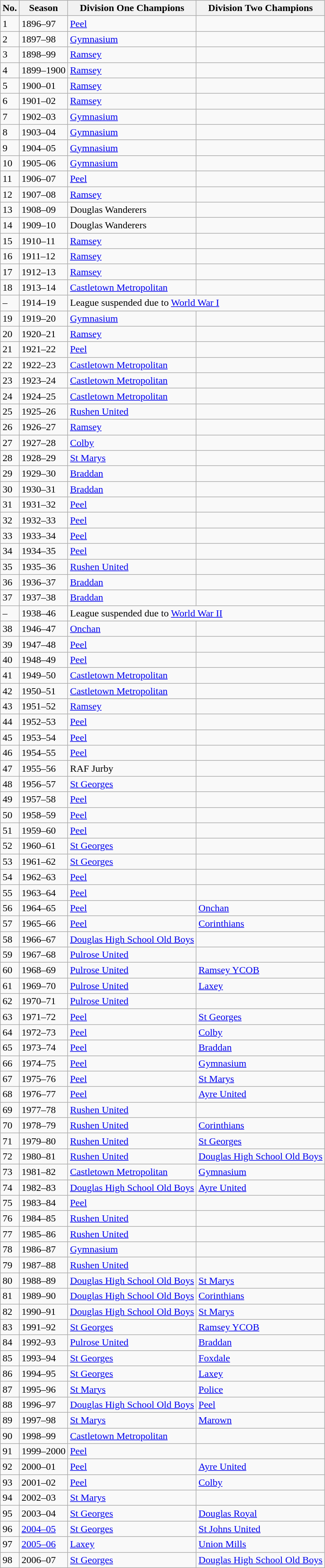<table class="wikitable">
<tr>
<th>No.</th>
<th>Season</th>
<th>Division One Champions</th>
<th>Division Two Champions</th>
</tr>
<tr>
<td>1</td>
<td>1896–97</td>
<td><a href='#'>Peel</a></td>
<td></td>
</tr>
<tr>
<td>2</td>
<td>1897–98</td>
<td><a href='#'>Gymnasium</a></td>
<td></td>
</tr>
<tr>
<td>3</td>
<td>1898–99</td>
<td><a href='#'>Ramsey</a></td>
<td></td>
</tr>
<tr>
<td>4</td>
<td>1899–1900</td>
<td><a href='#'>Ramsey</a></td>
<td></td>
</tr>
<tr>
<td>5</td>
<td>1900–01</td>
<td><a href='#'>Ramsey</a></td>
<td></td>
</tr>
<tr>
<td>6</td>
<td>1901–02</td>
<td><a href='#'>Ramsey</a></td>
<td></td>
</tr>
<tr>
<td>7</td>
<td>1902–03</td>
<td><a href='#'>Gymnasium</a></td>
<td></td>
</tr>
<tr>
<td>8</td>
<td>1903–04</td>
<td><a href='#'>Gymnasium</a></td>
<td></td>
</tr>
<tr>
<td>9</td>
<td>1904–05</td>
<td><a href='#'>Gymnasium</a></td>
<td></td>
</tr>
<tr>
<td>10</td>
<td>1905–06</td>
<td><a href='#'>Gymnasium</a></td>
<td></td>
</tr>
<tr>
<td>11</td>
<td>1906–07</td>
<td><a href='#'>Peel</a></td>
<td></td>
</tr>
<tr>
<td>12</td>
<td>1907–08</td>
<td><a href='#'>Ramsey</a></td>
<td></td>
</tr>
<tr>
<td>13</td>
<td>1908–09</td>
<td>Douglas Wanderers</td>
<td></td>
</tr>
<tr>
<td>14</td>
<td>1909–10</td>
<td>Douglas Wanderers</td>
<td></td>
</tr>
<tr>
<td>15</td>
<td>1910–11</td>
<td><a href='#'>Ramsey</a></td>
<td></td>
</tr>
<tr>
<td>16</td>
<td>1911–12</td>
<td><a href='#'>Ramsey</a></td>
<td></td>
</tr>
<tr>
<td>17</td>
<td>1912–13</td>
<td><a href='#'>Ramsey</a></td>
<td></td>
</tr>
<tr>
<td>18</td>
<td>1913–14</td>
<td><a href='#'>Castletown Metropolitan</a></td>
<td></td>
</tr>
<tr>
<td>–</td>
<td>1914–19</td>
<td colspan="2">League suspended due to <a href='#'>World War I</a></td>
</tr>
<tr>
<td>19</td>
<td>1919–20</td>
<td><a href='#'>Gymnasium</a></td>
<td></td>
</tr>
<tr>
<td>20</td>
<td>1920–21</td>
<td><a href='#'>Ramsey</a></td>
<td></td>
</tr>
<tr>
<td>21</td>
<td>1921–22</td>
<td><a href='#'>Peel</a></td>
<td></td>
</tr>
<tr>
<td>22</td>
<td>1922–23</td>
<td><a href='#'>Castletown Metropolitan</a></td>
<td></td>
</tr>
<tr>
<td>23</td>
<td>1923–24</td>
<td><a href='#'>Castletown Metropolitan</a></td>
<td></td>
</tr>
<tr>
<td>24</td>
<td>1924–25</td>
<td><a href='#'>Castletown Metropolitan</a></td>
<td></td>
</tr>
<tr>
<td>25</td>
<td>1925–26</td>
<td><a href='#'>Rushen United</a></td>
<td></td>
</tr>
<tr>
<td>26</td>
<td>1926–27</td>
<td><a href='#'>Ramsey</a></td>
<td></td>
</tr>
<tr>
<td>27</td>
<td>1927–28</td>
<td><a href='#'>Colby</a></td>
<td></td>
</tr>
<tr>
<td>28</td>
<td>1928–29</td>
<td><a href='#'>St Marys</a></td>
<td></td>
</tr>
<tr>
<td>29</td>
<td>1929–30</td>
<td><a href='#'>Braddan</a></td>
<td></td>
</tr>
<tr>
<td>30</td>
<td>1930–31</td>
<td><a href='#'>Braddan</a></td>
<td></td>
</tr>
<tr>
<td>31</td>
<td>1931–32</td>
<td><a href='#'>Peel</a></td>
<td></td>
</tr>
<tr>
<td>32</td>
<td>1932–33</td>
<td><a href='#'>Peel</a></td>
<td></td>
</tr>
<tr>
<td>33</td>
<td>1933–34</td>
<td><a href='#'>Peel</a></td>
<td></td>
</tr>
<tr>
<td>34</td>
<td>1934–35</td>
<td><a href='#'>Peel</a></td>
<td></td>
</tr>
<tr>
<td>35</td>
<td>1935–36</td>
<td><a href='#'>Rushen United</a></td>
<td></td>
</tr>
<tr>
<td>36</td>
<td>1936–37</td>
<td><a href='#'>Braddan</a></td>
<td></td>
</tr>
<tr>
<td>37</td>
<td>1937–38</td>
<td><a href='#'>Braddan</a></td>
<td></td>
</tr>
<tr>
<td>–</td>
<td>1938–46</td>
<td colspan="2">League suspended due to <a href='#'>World War II</a></td>
</tr>
<tr>
<td>38</td>
<td>1946–47</td>
<td><a href='#'>Onchan</a></td>
<td></td>
</tr>
<tr>
<td>39</td>
<td>1947–48</td>
<td><a href='#'>Peel</a></td>
<td></td>
</tr>
<tr>
<td>40</td>
<td>1948–49</td>
<td><a href='#'>Peel</a></td>
<td></td>
</tr>
<tr>
<td>41</td>
<td>1949–50</td>
<td><a href='#'>Castletown Metropolitan</a></td>
<td></td>
</tr>
<tr>
<td>42</td>
<td>1950–51</td>
<td><a href='#'>Castletown Metropolitan</a></td>
<td></td>
</tr>
<tr>
<td>43</td>
<td>1951–52</td>
<td><a href='#'>Ramsey</a></td>
<td></td>
</tr>
<tr>
<td>44</td>
<td>1952–53</td>
<td><a href='#'>Peel</a></td>
<td></td>
</tr>
<tr>
<td>45</td>
<td>1953–54</td>
<td><a href='#'>Peel</a></td>
<td></td>
</tr>
<tr>
<td>46</td>
<td>1954–55</td>
<td><a href='#'>Peel</a></td>
<td></td>
</tr>
<tr>
<td>47</td>
<td>1955–56</td>
<td>RAF Jurby</td>
<td></td>
</tr>
<tr>
<td>48</td>
<td>1956–57</td>
<td><a href='#'>St Georges</a></td>
<td></td>
</tr>
<tr>
<td>49</td>
<td>1957–58</td>
<td><a href='#'>Peel</a></td>
<td></td>
</tr>
<tr>
<td>50</td>
<td>1958–59</td>
<td><a href='#'>Peel</a></td>
<td></td>
</tr>
<tr>
<td>51</td>
<td>1959–60</td>
<td><a href='#'>Peel</a></td>
<td></td>
</tr>
<tr>
<td>52</td>
<td>1960–61</td>
<td><a href='#'>St Georges</a></td>
<td></td>
</tr>
<tr>
<td>53</td>
<td>1961–62</td>
<td><a href='#'>St Georges</a></td>
<td></td>
</tr>
<tr>
<td>54</td>
<td>1962–63</td>
<td><a href='#'>Peel</a></td>
<td></td>
</tr>
<tr>
<td>55</td>
<td>1963–64</td>
<td><a href='#'>Peel</a></td>
<td></td>
</tr>
<tr>
<td>56</td>
<td>1964–65</td>
<td><a href='#'>Peel</a></td>
<td><a href='#'>Onchan</a></td>
</tr>
<tr>
<td>57</td>
<td>1965–66</td>
<td><a href='#'>Peel</a></td>
<td><a href='#'>Corinthians</a></td>
</tr>
<tr>
<td>58</td>
<td>1966–67</td>
<td><a href='#'>Douglas High School Old Boys</a></td>
<td></td>
</tr>
<tr>
<td>59</td>
<td>1967–68</td>
<td><a href='#'>Pulrose United</a></td>
<td></td>
</tr>
<tr>
<td>60</td>
<td>1968–69</td>
<td><a href='#'>Pulrose United</a></td>
<td><a href='#'>Ramsey YCOB</a></td>
</tr>
<tr>
<td>61</td>
<td>1969–70</td>
<td><a href='#'>Pulrose United</a></td>
<td><a href='#'>Laxey</a></td>
</tr>
<tr>
<td>62</td>
<td>1970–71</td>
<td><a href='#'>Pulrose United</a></td>
<td></td>
</tr>
<tr>
<td>63</td>
<td>1971–72</td>
<td><a href='#'>Peel</a></td>
<td><a href='#'>St Georges</a></td>
</tr>
<tr>
<td>64</td>
<td>1972–73</td>
<td><a href='#'>Peel</a></td>
<td><a href='#'>Colby</a></td>
</tr>
<tr>
<td>65</td>
<td>1973–74</td>
<td><a href='#'>Peel</a></td>
<td><a href='#'>Braddan</a></td>
</tr>
<tr>
<td>66</td>
<td>1974–75</td>
<td><a href='#'>Peel</a></td>
<td><a href='#'>Gymnasium</a></td>
</tr>
<tr>
<td>67</td>
<td>1975–76</td>
<td><a href='#'>Peel</a></td>
<td><a href='#'>St Marys</a></td>
</tr>
<tr>
<td>68</td>
<td>1976–77</td>
<td><a href='#'>Peel</a></td>
<td><a href='#'>Ayre United</a></td>
</tr>
<tr>
<td>69</td>
<td>1977–78</td>
<td><a href='#'>Rushen United</a></td>
<td></td>
</tr>
<tr>
<td>70</td>
<td>1978–79</td>
<td><a href='#'>Rushen United</a></td>
<td><a href='#'>Corinthians</a></td>
</tr>
<tr>
<td>71</td>
<td>1979–80</td>
<td><a href='#'>Rushen United</a></td>
<td><a href='#'>St Georges</a></td>
</tr>
<tr>
<td>72</td>
<td>1980–81</td>
<td><a href='#'>Rushen United</a></td>
<td><a href='#'>Douglas High School Old Boys</a></td>
</tr>
<tr>
<td>73</td>
<td>1981–82</td>
<td><a href='#'>Castletown Metropolitan</a></td>
<td><a href='#'>Gymnasium</a></td>
</tr>
<tr>
<td>74</td>
<td>1982–83</td>
<td><a href='#'>Douglas High School Old Boys</a></td>
<td><a href='#'>Ayre United</a></td>
</tr>
<tr>
<td>75</td>
<td>1983–84</td>
<td><a href='#'>Peel</a></td>
<td></td>
</tr>
<tr>
<td>76</td>
<td>1984–85</td>
<td><a href='#'>Rushen United</a></td>
<td></td>
</tr>
<tr>
<td>77</td>
<td>1985–86</td>
<td><a href='#'>Rushen United</a></td>
<td></td>
</tr>
<tr>
<td>78</td>
<td>1986–87</td>
<td><a href='#'>Gymnasium</a></td>
<td></td>
</tr>
<tr>
<td>79</td>
<td>1987–88</td>
<td><a href='#'>Rushen United</a></td>
<td></td>
</tr>
<tr>
<td>80</td>
<td>1988–89</td>
<td><a href='#'>Douglas High School Old Boys</a></td>
<td><a href='#'>St Marys</a></td>
</tr>
<tr>
<td>81</td>
<td>1989–90</td>
<td><a href='#'>Douglas High School Old Boys</a></td>
<td><a href='#'>Corinthians</a></td>
</tr>
<tr>
<td>82</td>
<td>1990–91</td>
<td><a href='#'>Douglas High School Old Boys</a></td>
<td><a href='#'>St Marys</a></td>
</tr>
<tr>
<td>83</td>
<td>1991–92</td>
<td><a href='#'>St Georges</a></td>
<td><a href='#'>Ramsey YCOB</a></td>
</tr>
<tr>
<td>84</td>
<td>1992–93</td>
<td><a href='#'>Pulrose United</a></td>
<td><a href='#'>Braddan</a></td>
</tr>
<tr>
<td>85</td>
<td>1993–94</td>
<td><a href='#'>St Georges</a></td>
<td><a href='#'>Foxdale</a></td>
</tr>
<tr>
<td>86</td>
<td>1994–95</td>
<td><a href='#'>St Georges</a></td>
<td><a href='#'>Laxey</a></td>
</tr>
<tr>
<td>87</td>
<td>1995–96</td>
<td><a href='#'>St Marys</a></td>
<td><a href='#'>Police</a></td>
</tr>
<tr>
<td>88</td>
<td>1996–97</td>
<td><a href='#'>Douglas High School Old Boys</a></td>
<td><a href='#'>Peel</a></td>
</tr>
<tr>
<td>89</td>
<td>1997–98</td>
<td><a href='#'>St Marys</a></td>
<td><a href='#'>Marown</a></td>
</tr>
<tr>
<td>90</td>
<td>1998–99</td>
<td><a href='#'>Castletown Metropolitan</a></td>
<td></td>
</tr>
<tr>
<td>91</td>
<td>1999–2000</td>
<td><a href='#'>Peel</a></td>
<td></td>
</tr>
<tr>
<td>92</td>
<td>2000–01</td>
<td><a href='#'>Peel</a></td>
<td><a href='#'>Ayre United</a></td>
</tr>
<tr>
<td>93</td>
<td>2001–02</td>
<td><a href='#'>Peel</a></td>
<td><a href='#'>Colby</a></td>
</tr>
<tr>
<td>94</td>
<td>2002–03</td>
<td><a href='#'>St Marys</a></td>
<td></td>
</tr>
<tr>
<td>95</td>
<td>2003–04</td>
<td><a href='#'>St Georges</a></td>
<td><a href='#'>Douglas Royal</a></td>
</tr>
<tr>
<td>96</td>
<td><a href='#'>2004–05</a></td>
<td><a href='#'>St Georges</a></td>
<td><a href='#'>St Johns United</a></td>
</tr>
<tr>
<td>97</td>
<td><a href='#'>2005–06</a></td>
<td><a href='#'>Laxey</a></td>
<td><a href='#'>Union Mills</a></td>
</tr>
<tr>
<td>98</td>
<td>2006–07</td>
<td><a href='#'>St Georges</a></td>
<td><a href='#'>Douglas High School Old Boys</a></td>
</tr>
</table>
